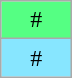<table class="wikitable" style="text-align:center;">
<tr>
<td bgcolor="#55FF83" width="40">#</td>
</tr>
<tr>
<td bgcolor="#87E6FF" width="40">#</td>
</tr>
</table>
